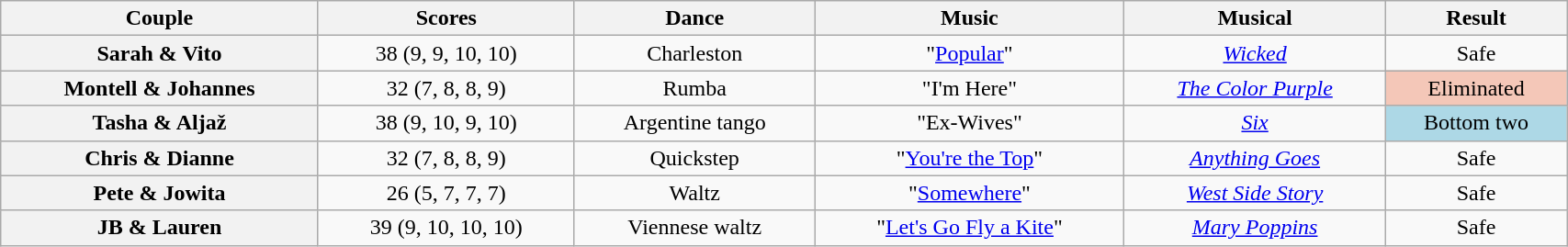<table class="wikitable sortable" style="text-align:center; width:90%">
<tr>
<th scope="col">Couple</th>
<th scope="col">Scores</th>
<th scope="col" class="unsortable">Dance</th>
<th scope="col" class="unsortable">Music</th>
<th scope="col" class="unsortable">Musical</th>
<th scope="col" class="unsortable">Result</th>
</tr>
<tr>
<th scope="row">Sarah & Vito</th>
<td>38 (9, 9, 10, 10)</td>
<td>Charleston</td>
<td>"<a href='#'>Popular</a>"</td>
<td><em><a href='#'>Wicked</a></em></td>
<td>Safe</td>
</tr>
<tr>
<th scope="row">Montell & Johannes</th>
<td>32 (7, 8, 8, 9)</td>
<td>Rumba</td>
<td>"I'm Here"</td>
<td><em><a href='#'>The Color Purple</a></em></td>
<td bgcolor=#f4c7b8>Eliminated</td>
</tr>
<tr>
<th scope="row">Tasha & Aljaž</th>
<td>38 (9, 10, 9, 10)</td>
<td>Argentine tango</td>
<td>"Ex-Wives"</td>
<td><em><a href='#'>Six</a></em></td>
<td bgcolor=lightblue>Bottom two</td>
</tr>
<tr>
<th scope="row">Chris & Dianne</th>
<td>32 (7, 8, 8, 9)</td>
<td>Quickstep</td>
<td>"<a href='#'>You're the Top</a>"</td>
<td><em><a href='#'>Anything Goes</a></em></td>
<td>Safe</td>
</tr>
<tr>
<th scope="row">Pete & Jowita</th>
<td>26 (5, 7, 7, 7)</td>
<td>Waltz</td>
<td>"<a href='#'>Somewhere</a>"</td>
<td><em><a href='#'>West Side Story</a></em></td>
<td>Safe</td>
</tr>
<tr>
<th scope="row">JB & Lauren</th>
<td>39 (9, 10, 10, 10)</td>
<td>Viennese waltz</td>
<td>"<a href='#'>Let's Go Fly a Kite</a>"</td>
<td><em><a href='#'>Mary Poppins</a></em></td>
<td>Safe</td>
</tr>
</table>
